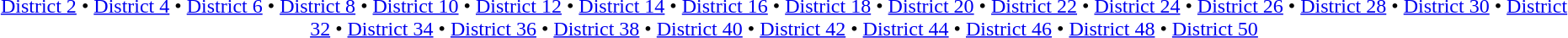<table id=toc class=toc summary=Contents>
<tr>
<td align=center><br><a href='#'>District 2</a> • <a href='#'>District 4</a> • <a href='#'>District 6</a> • <a href='#'>District 8</a> • <a href='#'>District 10</a> • <a href='#'>District 12</a> • <a href='#'>District 14</a> • <a href='#'>District 16</a> • <a href='#'>District 18</a> • <a href='#'>District 20</a> • <a href='#'>District 22</a> • <a href='#'>District 24</a> • <a href='#'>District 26</a> • <a href='#'>District 28</a> • <a href='#'>District 30</a> • <a href='#'>District 32</a> • <a href='#'>District 34</a> • <a href='#'>District 36</a> • <a href='#'>District 38</a> • <a href='#'>District 40</a> • <a href='#'>District 42</a> • <a href='#'>District 44</a> • <a href='#'>District 46</a> • <a href='#'>District 48</a> • <a href='#'>District 50</a></td>
</tr>
</table>
